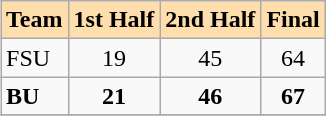<table class="wikitable" align=right>
<tr bgcolor=#ffdead align=center>
<td><strong>Team</strong></td>
<td><strong>1st Half</strong></td>
<td><strong>2nd Half</strong></td>
<td><strong>Final</strong></td>
</tr>
<tr>
<td>FSU</td>
<td align=center>19</td>
<td align=center>45</td>
<td align=center>64</td>
</tr>
<tr>
<td><strong>BU</strong></td>
<td align=center><strong>21</strong></td>
<td align=center><strong>46</strong></td>
<td align=center><strong>67</strong></td>
</tr>
<tr>
</tr>
</table>
